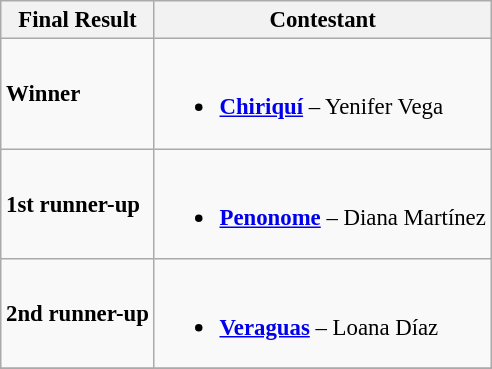<table class="wikitable sortable" style="font-size:95%;">
<tr>
<th>Final Result</th>
<th>Contestant</th>
</tr>
<tr>
<td><strong>Winner</strong></td>
<td><br><ul><li> <strong><a href='#'>Chiriquí</a></strong> – Yenifer Vega</li></ul></td>
</tr>
<tr>
<td><strong>1st runner-up</strong></td>
<td><br><ul><li><strong> <a href='#'>Penonome</a></strong> – Diana Martínez</li></ul></td>
</tr>
<tr>
<td><strong>2nd runner-up</strong></td>
<td><br><ul><li><strong> <a href='#'>Veraguas</a></strong> – Loana Díaz</li></ul></td>
</tr>
<tr>
</tr>
</table>
